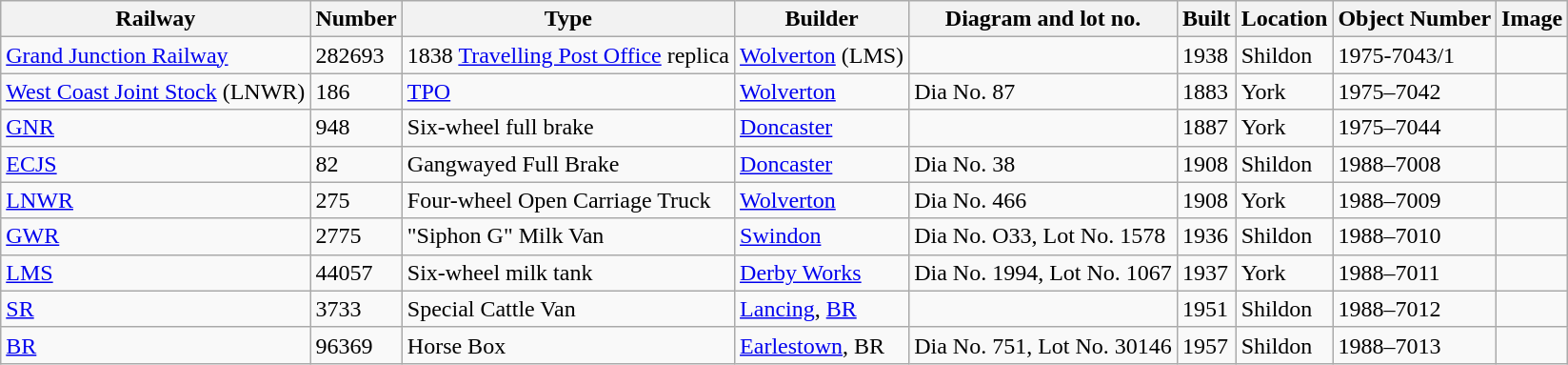<table class="wikitable sortable">
<tr>
<th>Railway</th>
<th>Number</th>
<th>Type</th>
<th>Builder</th>
<th>Diagram and lot no.</th>
<th>Built</th>
<th>Location</th>
<th>Object Number</th>
<th>Image</th>
</tr>
<tr>
<td><a href='#'>Grand Junction Railway</a></td>
<td>282693</td>
<td>1838 <a href='#'>Travelling Post Office</a> replica</td>
<td><a href='#'>Wolverton</a> (LMS)</td>
<td></td>
<td>1938</td>
<td>Shildon </td>
<td>1975-7043/1</td>
<td></td>
</tr>
<tr>
<td><a href='#'>West Coast Joint Stock</a> (LNWR)</td>
<td>186</td>
<td><a href='#'>TPO</a></td>
<td><a href='#'>Wolverton</a></td>
<td>Dia No. 87</td>
<td>1883</td>
<td>York</td>
<td>1975–7042</td>
<td></td>
</tr>
<tr>
<td><a href='#'>GNR</a></td>
<td>948</td>
<td>Six-wheel full brake</td>
<td><a href='#'>Doncaster</a></td>
<td></td>
<td>1887</td>
<td>York </td>
<td>1975–7044</td>
<td></td>
</tr>
<tr>
<td><a href='#'>ECJS</a></td>
<td>82</td>
<td>Gangwayed Full Brake</td>
<td><a href='#'>Doncaster</a></td>
<td>Dia No. 38</td>
<td>1908</td>
<td>Shildon </td>
<td>1988–7008</td>
<td></td>
</tr>
<tr>
<td><a href='#'>LNWR</a></td>
<td>275</td>
<td>Four-wheel Open Carriage Truck</td>
<td><a href='#'>Wolverton</a></td>
<td>Dia No. 466</td>
<td>1908</td>
<td>York </td>
<td>1988–7009</td>
<td></td>
</tr>
<tr>
<td><a href='#'>GWR</a></td>
<td>2775</td>
<td>"Siphon G" Milk Van</td>
<td><a href='#'>Swindon</a></td>
<td>Dia No. O33, Lot No. 1578</td>
<td>1936</td>
<td>Shildon </td>
<td>1988–7010</td>
<td></td>
</tr>
<tr>
<td><a href='#'>LMS</a></td>
<td>44057</td>
<td>Six-wheel milk tank</td>
<td><a href='#'>Derby Works</a></td>
<td>Dia No. 1994, Lot No. 1067</td>
<td>1937</td>
<td>York </td>
<td>1988–7011</td>
<td></td>
</tr>
<tr>
<td><a href='#'>SR</a></td>
<td>3733</td>
<td>Special Cattle Van</td>
<td><a href='#'>Lancing</a>, <a href='#'>BR</a></td>
<td></td>
<td>1951</td>
<td>Shildon </td>
<td>1988–7012</td>
<td></td>
</tr>
<tr>
<td><a href='#'>BR</a></td>
<td>96369</td>
<td>Horse Box</td>
<td><a href='#'>Earlestown</a>, BR</td>
<td>Dia No. 751, Lot No. 30146</td>
<td>1957</td>
<td>Shildon </td>
<td>1988–7013</td>
<td></td>
</tr>
</table>
